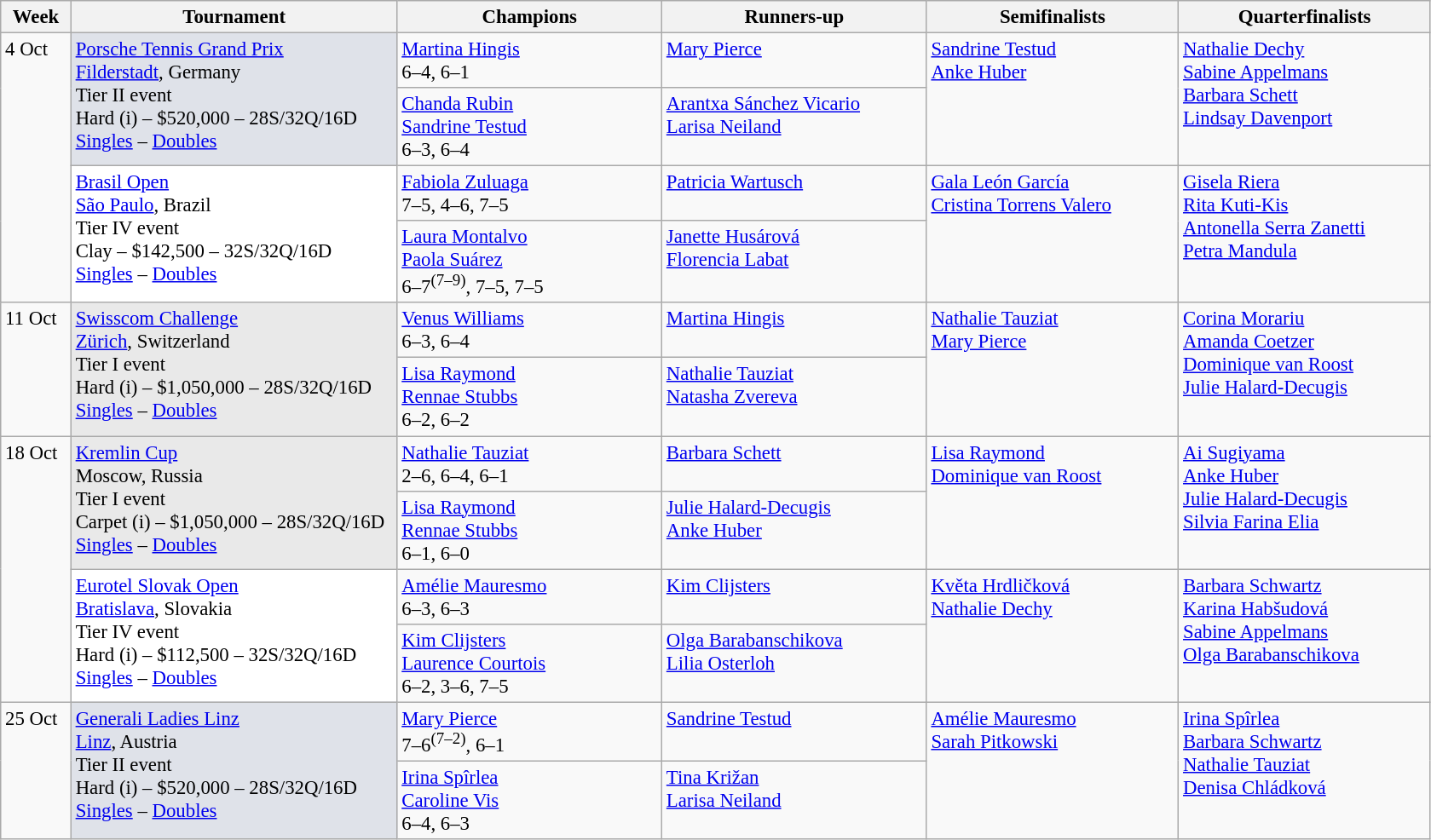<table class=wikitable style=font-size:95%>
<tr>
<th style="width:48px;">Week</th>
<th style="width:248px;">Tournament</th>
<th style="width:200px;">Champions</th>
<th style="width:200px;">Runners-up</th>
<th style="width:190px;">Semifinalists</th>
<th style="width:190px;">Quarterfinalists</th>
</tr>
<tr valign="top">
<td rowspan=4>4 Oct</td>
<td bgcolor=#dfe2e9 rowspan=2><a href='#'>Porsche Tennis Grand Prix</a><br> <a href='#'>Filderstadt</a>, Germany <br>Tier II event <br> Hard (i) – $520,000 – 28S/32Q/16D<br><a href='#'>Singles</a> – <a href='#'>Doubles</a></td>
<td> <a href='#'>Martina Hingis</a> <br> 6–4, 6–1</td>
<td> <a href='#'>Mary Pierce</a></td>
<td rowspan=2> <a href='#'>Sandrine Testud</a><br> <a href='#'>Anke Huber</a></td>
<td rowspan=2> <a href='#'>Nathalie Dechy</a>  <br>  <a href='#'>Sabine Appelmans</a> <br> <a href='#'>Barbara Schett</a><br>   <a href='#'>Lindsay Davenport</a></td>
</tr>
<tr valign="top">
<td> <a href='#'>Chanda Rubin</a> <br>  <a href='#'>Sandrine Testud</a><br>6–3, 6–4</td>
<td> <a href='#'>Arantxa Sánchez Vicario</a> <br>  <a href='#'>Larisa Neiland</a></td>
</tr>
<tr valign="top">
<td bgcolor=#FFFFFF rowspan=2><a href='#'>Brasil Open</a><br> <a href='#'>São Paulo</a>, Brazil <br>Tier IV event <br> Clay – $142,500 – 32S/32Q/16D<br><a href='#'>Singles</a> – <a href='#'>Doubles</a></td>
<td> <a href='#'>Fabiola Zuluaga</a> <br> 7–5, 4–6, 7–5</td>
<td> <a href='#'>Patricia Wartusch</a></td>
<td rowspan=2> <a href='#'>Gala León García</a><br> <a href='#'>Cristina Torrens Valero</a></td>
<td rowspan=2> <a href='#'>Gisela Riera</a>  <br>  <a href='#'>Rita Kuti-Kis</a> <br> <a href='#'>Antonella Serra Zanetti</a><br>   <a href='#'>Petra Mandula</a></td>
</tr>
<tr valign="top">
<td> <a href='#'>Laura Montalvo</a> <br>  <a href='#'>Paola Suárez</a><br>6–7<sup>(7–9)</sup>, 7–5, 7–5</td>
<td> <a href='#'>Janette Husárová</a> <br>  <a href='#'>Florencia Labat</a></td>
</tr>
<tr valign="top">
<td rowspan=2>11 Oct</td>
<td bgcolor=#E9E9E9 rowspan=2><a href='#'>Swisscom Challenge</a><br> <a href='#'>Zürich</a>, Switzerland <br>Tier I event <br> Hard (i) – $1,050,000 – 28S/32Q/16D<br><a href='#'>Singles</a> – <a href='#'>Doubles</a></td>
<td> <a href='#'>Venus Williams</a> <br> 6–3, 6–4</td>
<td> <a href='#'>Martina Hingis</a></td>
<td rowspan=2> <a href='#'>Nathalie Tauziat</a><br> <a href='#'>Mary Pierce</a></td>
<td rowspan=2> <a href='#'>Corina Morariu</a>  <br>  <a href='#'>Amanda Coetzer</a> <br> <a href='#'>Dominique van Roost</a><br>   <a href='#'>Julie Halard-Decugis</a></td>
</tr>
<tr valign="top">
<td> <a href='#'>Lisa Raymond</a> <br>  <a href='#'>Rennae Stubbs</a><br>6–2, 6–2</td>
<td> <a href='#'>Nathalie Tauziat</a> <br>  <a href='#'>Natasha Zvereva</a></td>
</tr>
<tr valign="top">
<td rowspan=4>18 Oct</td>
<td bgcolor=#E9E9E9 rowspan=2><a href='#'>Kremlin Cup</a><br> Moscow, Russia <br>Tier I event <br> Carpet (i) – $1,050,000 – 28S/32Q/16D<br><a href='#'>Singles</a> – <a href='#'>Doubles</a></td>
<td> <a href='#'>Nathalie Tauziat</a> <br> 2–6, 6–4, 6–1</td>
<td> <a href='#'>Barbara Schett</a></td>
<td rowspan=2> <a href='#'>Lisa Raymond</a><br> <a href='#'>Dominique van Roost</a></td>
<td rowspan=2> <a href='#'>Ai Sugiyama</a>  <br>  <a href='#'>Anke Huber</a> <br> <a href='#'>Julie Halard-Decugis</a><br>   <a href='#'>Silvia Farina Elia</a></td>
</tr>
<tr valign="top">
<td> <a href='#'>Lisa Raymond</a> <br>  <a href='#'>Rennae Stubbs</a><br>6–1, 6–0</td>
<td> <a href='#'>Julie Halard-Decugis</a> <br>  <a href='#'>Anke Huber</a></td>
</tr>
<tr valign="top">
<td bgcolor=#FFFFFF rowspan=2><a href='#'>Eurotel Slovak Open</a><br> <a href='#'>Bratislava</a>, Slovakia <br>Tier IV event <br> Hard (i) – $112,500 – 32S/32Q/16D<br><a href='#'>Singles</a> – <a href='#'>Doubles</a></td>
<td> <a href='#'>Amélie Mauresmo</a> <br> 6–3, 6–3</td>
<td> <a href='#'>Kim Clijsters</a></td>
<td rowspan=2> <a href='#'>Květa Hrdličková</a><br> <a href='#'>Nathalie Dechy</a></td>
<td rowspan=2> <a href='#'>Barbara Schwartz</a>  <br>  <a href='#'>Karina Habšudová</a> <br> <a href='#'>Sabine Appelmans</a><br>   <a href='#'>Olga Barabanschikova</a></td>
</tr>
<tr valign="top">
<td> <a href='#'>Kim Clijsters</a> <br>  <a href='#'>Laurence Courtois</a><br>6–2, 3–6, 7–5</td>
<td> <a href='#'>Olga Barabanschikova</a> <br>  <a href='#'>Lilia Osterloh</a></td>
</tr>
<tr valign="top">
<td rowspan=2>25 Oct</td>
<td bgcolor=#dfe2e9 rowspan=2><a href='#'>Generali Ladies Linz</a><br> <a href='#'>Linz</a>, Austria <br>Tier II event <br> Hard (i) – $520,000 – 28S/32Q/16D<br><a href='#'>Singles</a> – <a href='#'>Doubles</a></td>
<td> <a href='#'>Mary Pierce</a> <br> 7–6<sup>(7–2)</sup>, 6–1</td>
<td> <a href='#'>Sandrine Testud</a></td>
<td rowspan=2> <a href='#'>Amélie Mauresmo</a><br> <a href='#'>Sarah Pitkowski</a></td>
<td rowspan=2> <a href='#'>Irina Spîrlea</a>  <br>  <a href='#'>Barbara Schwartz</a> <br> <a href='#'>Nathalie Tauziat</a><br>   <a href='#'>Denisa Chládková</a></td>
</tr>
<tr valign="top">
<td> <a href='#'>Irina Spîrlea</a> <br>  <a href='#'>Caroline Vis</a><br>6–4, 6–3</td>
<td> <a href='#'>Tina Križan</a> <br>  <a href='#'>Larisa Neiland</a></td>
</tr>
</table>
